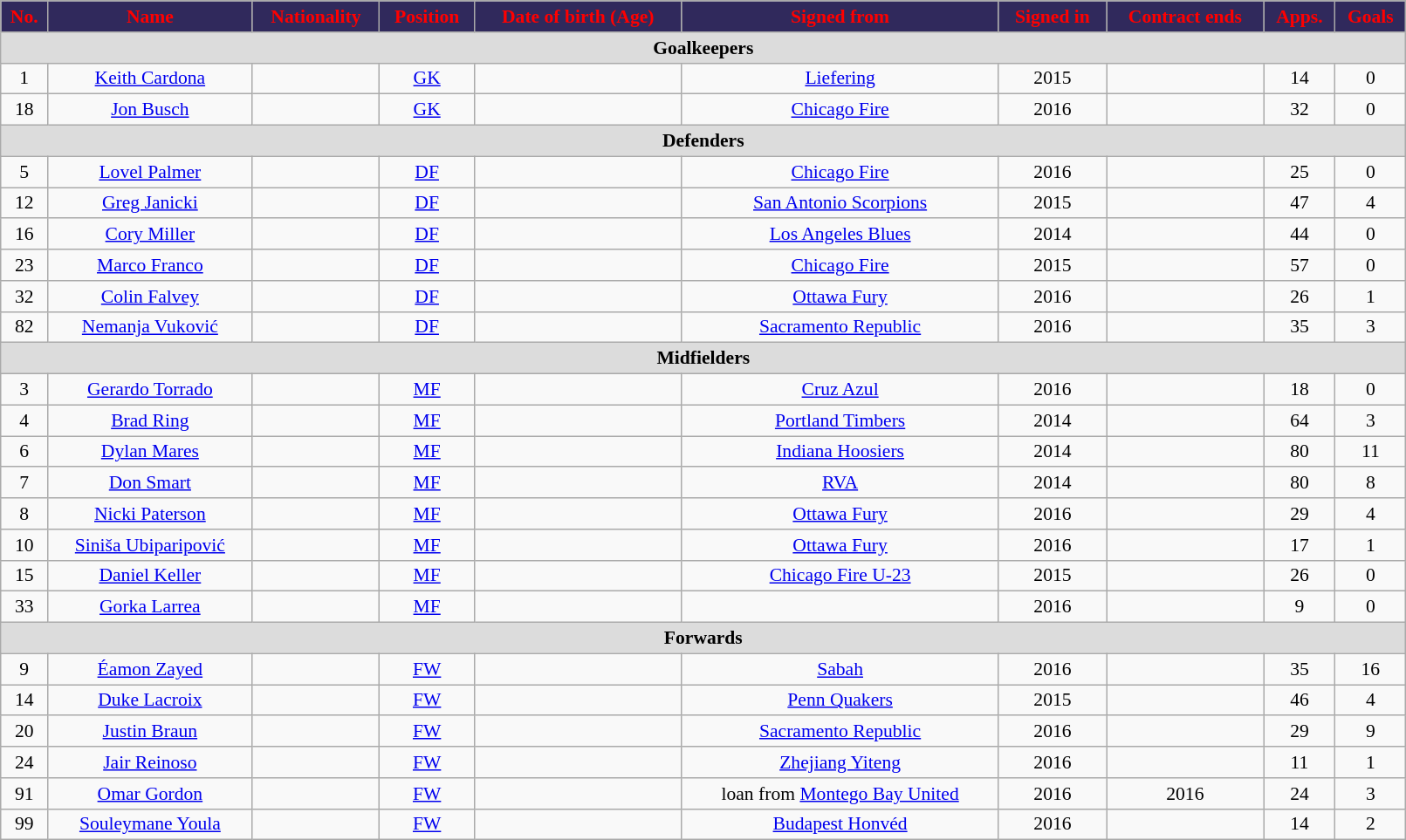<table class="wikitable"  style="text-align:center; font-size:90%; width:85%;">
<tr>
<th style="background:#30295c; color:red; text-align:center;">No.</th>
<th style="background:#30295c; color:red; text-align:center;">Name</th>
<th style="background:#30295c; color:red; text-align:center;">Nationality</th>
<th style="background:#30295c; color:red; text-align:center;">Position</th>
<th style="background:#30295c; color:red; text-align:center;">Date of birth (Age)</th>
<th style="background:#30295c; color:red; text-align:center;">Signed from</th>
<th style="background:#30295c; color:red; text-align:center;">Signed in</th>
<th style="background:#30295c; color:red; text-align:center;">Contract ends</th>
<th style="background:#30295c; color:red; text-align:center;">Apps.</th>
<th style="background:#30295c; color:red; text-align:center;">Goals</th>
</tr>
<tr>
<th colspan="11"  style="background:#dcdcdc; text-align:center;">Goalkeepers</th>
</tr>
<tr>
<td>1</td>
<td><a href='#'>Keith Cardona</a></td>
<td></td>
<td><a href='#'>GK</a></td>
<td></td>
<td> <a href='#'>Liefering</a></td>
<td>2015</td>
<td></td>
<td>14</td>
<td>0</td>
</tr>
<tr>
<td>18</td>
<td><a href='#'>Jon Busch</a></td>
<td></td>
<td><a href='#'>GK</a></td>
<td></td>
<td><a href='#'>Chicago Fire</a></td>
<td>2016</td>
<td></td>
<td>32</td>
<td>0</td>
</tr>
<tr>
<th colspan="11"  style="background:#dcdcdc; text-align:center;">Defenders</th>
</tr>
<tr>
<td>5</td>
<td><a href='#'>Lovel Palmer</a></td>
<td></td>
<td><a href='#'>DF</a></td>
<td></td>
<td><a href='#'>Chicago Fire</a></td>
<td>2016</td>
<td></td>
<td>25</td>
<td>0</td>
</tr>
<tr>
<td>12</td>
<td><a href='#'>Greg Janicki</a></td>
<td></td>
<td><a href='#'>DF</a></td>
<td></td>
<td><a href='#'>San Antonio Scorpions</a></td>
<td>2015</td>
<td></td>
<td>47</td>
<td>4</td>
</tr>
<tr>
<td>16</td>
<td><a href='#'>Cory Miller</a></td>
<td></td>
<td><a href='#'>DF</a></td>
<td></td>
<td><a href='#'>Los Angeles Blues</a></td>
<td>2014</td>
<td></td>
<td>44</td>
<td>0</td>
</tr>
<tr>
<td>23</td>
<td><a href='#'>Marco Franco</a></td>
<td></td>
<td><a href='#'>DF</a></td>
<td></td>
<td><a href='#'>Chicago Fire</a></td>
<td>2015</td>
<td></td>
<td>57</td>
<td>0</td>
</tr>
<tr>
<td>32</td>
<td><a href='#'>Colin Falvey</a></td>
<td></td>
<td><a href='#'>DF</a></td>
<td></td>
<td><a href='#'>Ottawa Fury</a></td>
<td>2016</td>
<td></td>
<td>26</td>
<td>1</td>
</tr>
<tr>
<td>82</td>
<td><a href='#'>Nemanja Vuković</a></td>
<td></td>
<td><a href='#'>DF</a></td>
<td></td>
<td><a href='#'>Sacramento Republic</a></td>
<td>2016</td>
<td></td>
<td>35</td>
<td>3</td>
</tr>
<tr>
<th colspan="11"  style="background:#dcdcdc; text-align:center;">Midfielders</th>
</tr>
<tr>
<td>3</td>
<td><a href='#'>Gerardo Torrado</a></td>
<td></td>
<td><a href='#'>MF</a></td>
<td></td>
<td> <a href='#'>Cruz Azul</a></td>
<td>2016</td>
<td></td>
<td>18</td>
<td>0</td>
</tr>
<tr>
<td>4</td>
<td><a href='#'>Brad Ring</a></td>
<td></td>
<td><a href='#'>MF</a></td>
<td></td>
<td><a href='#'>Portland Timbers</a></td>
<td>2014</td>
<td></td>
<td>64</td>
<td>3</td>
</tr>
<tr>
<td>6</td>
<td><a href='#'>Dylan Mares</a></td>
<td></td>
<td><a href='#'>MF</a></td>
<td></td>
<td><a href='#'>Indiana Hoosiers</a></td>
<td>2014</td>
<td></td>
<td>80</td>
<td>11</td>
</tr>
<tr>
<td>7</td>
<td><a href='#'>Don Smart</a></td>
<td></td>
<td><a href='#'>MF</a></td>
<td></td>
<td><a href='#'>RVA</a></td>
<td>2014</td>
<td></td>
<td>80</td>
<td>8</td>
</tr>
<tr>
<td>8</td>
<td><a href='#'>Nicki Paterson</a></td>
<td></td>
<td><a href='#'>MF</a></td>
<td></td>
<td><a href='#'>Ottawa Fury</a></td>
<td>2016</td>
<td></td>
<td>29</td>
<td>4</td>
</tr>
<tr>
<td>10</td>
<td><a href='#'>Siniša Ubiparipović</a></td>
<td></td>
<td><a href='#'>MF</a></td>
<td></td>
<td><a href='#'>Ottawa Fury</a></td>
<td>2016</td>
<td></td>
<td>17</td>
<td>1</td>
</tr>
<tr>
<td>15</td>
<td><a href='#'>Daniel Keller</a></td>
<td></td>
<td><a href='#'>MF</a></td>
<td></td>
<td><a href='#'>Chicago Fire U-23</a></td>
<td>2015</td>
<td></td>
<td>26</td>
<td>0</td>
</tr>
<tr>
<td>33</td>
<td><a href='#'>Gorka Larrea</a></td>
<td></td>
<td><a href='#'>MF</a></td>
<td></td>
<td></td>
<td>2016</td>
<td></td>
<td>9</td>
<td>0</td>
</tr>
<tr>
<th colspan="11"  style="background:#dcdcdc; text-align:center;">Forwards</th>
</tr>
<tr>
<td>9</td>
<td><a href='#'>Éamon Zayed</a></td>
<td></td>
<td><a href='#'>FW</a></td>
<td></td>
<td> <a href='#'>Sabah</a></td>
<td>2016</td>
<td></td>
<td>35</td>
<td>16</td>
</tr>
<tr>
<td>14</td>
<td><a href='#'>Duke Lacroix</a></td>
<td></td>
<td><a href='#'>FW</a></td>
<td></td>
<td><a href='#'>Penn Quakers</a></td>
<td>2015</td>
<td></td>
<td>46</td>
<td>4<br></td>
</tr>
<tr>
<td>20</td>
<td><a href='#'>Justin Braun</a></td>
<td></td>
<td><a href='#'>FW</a></td>
<td></td>
<td><a href='#'>Sacramento Republic</a></td>
<td>2016</td>
<td></td>
<td>29</td>
<td>9</td>
</tr>
<tr>
<td>24</td>
<td><a href='#'>Jair Reinoso</a></td>
<td></td>
<td><a href='#'>FW</a></td>
<td></td>
<td> <a href='#'>Zhejiang Yiteng</a></td>
<td>2016</td>
<td></td>
<td>11</td>
<td>1</td>
</tr>
<tr>
<td>91</td>
<td><a href='#'>Omar Gordon</a></td>
<td></td>
<td><a href='#'>FW</a></td>
<td></td>
<td>loan from  <a href='#'>Montego Bay United</a></td>
<td>2016</td>
<td>2016</td>
<td>24</td>
<td>3</td>
</tr>
<tr>
<td>99</td>
<td><a href='#'>Souleymane Youla</a></td>
<td></td>
<td><a href='#'>FW</a></td>
<td></td>
<td> <a href='#'>Budapest Honvéd</a></td>
<td>2016</td>
<td></td>
<td>14</td>
<td>2</td>
</tr>
</table>
